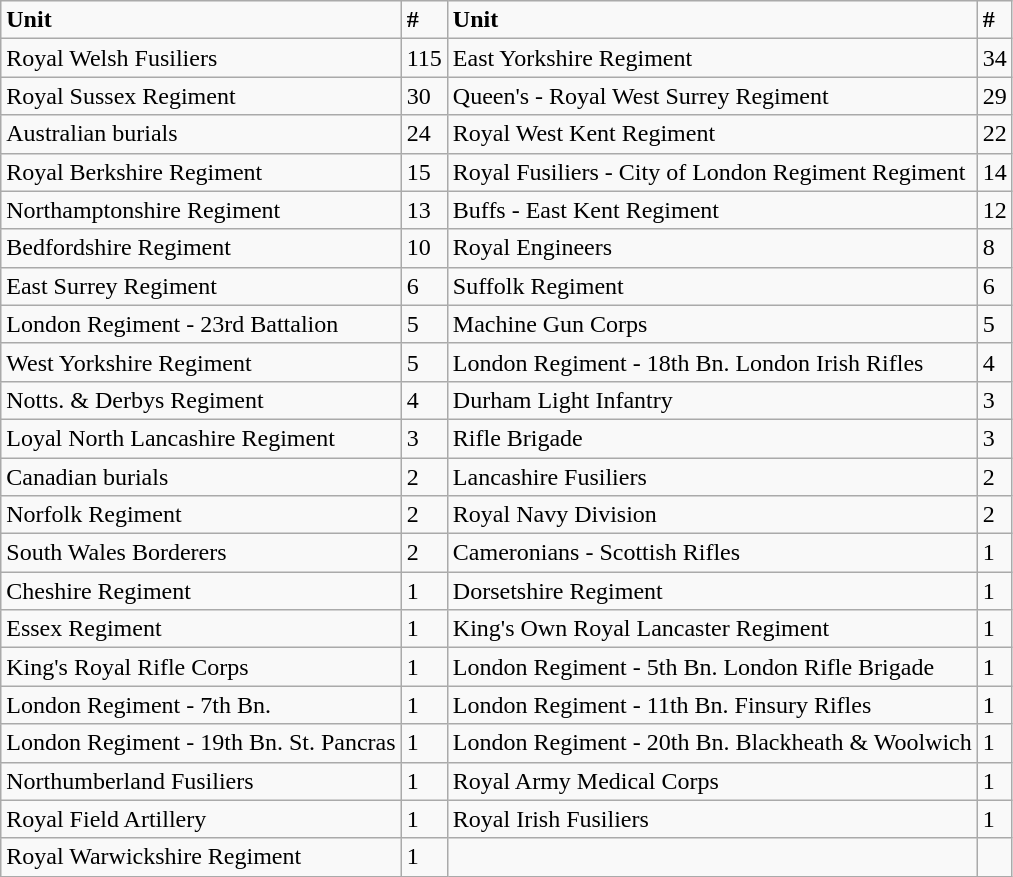<table class="wikitable">
<tr>
<td><strong>Unit</strong></td>
<td><strong>#</strong></td>
<td><strong>Unit</strong></td>
<td><strong>#</strong></td>
</tr>
<tr>
<td>Royal Welsh Fusiliers</td>
<td>115</td>
<td>East Yorkshire Regiment</td>
<td>34</td>
</tr>
<tr>
<td>Royal Sussex Regiment</td>
<td>30</td>
<td>Queen's - Royal West Surrey Regiment</td>
<td>29</td>
</tr>
<tr>
<td>Australian burials</td>
<td>24</td>
<td>Royal West Kent Regiment</td>
<td>22</td>
</tr>
<tr>
<td>Royal Berkshire Regiment</td>
<td>15</td>
<td>Royal Fusiliers - City of London Regiment Regiment</td>
<td>14</td>
</tr>
<tr>
<td>Northamptonshire Regiment</td>
<td>13</td>
<td>Buffs - East Kent Regiment</td>
<td>12</td>
</tr>
<tr>
<td>Bedfordshire Regiment</td>
<td>10</td>
<td>Royal Engineers</td>
<td>8</td>
</tr>
<tr>
<td>East Surrey Regiment</td>
<td>6</td>
<td>Suffolk Regiment</td>
<td>6</td>
</tr>
<tr>
<td>London Regiment - 23rd Battalion</td>
<td>5</td>
<td>Machine Gun Corps</td>
<td>5</td>
</tr>
<tr>
<td>West Yorkshire Regiment</td>
<td>5</td>
<td>London Regiment - 18th Bn. London Irish Rifles</td>
<td>4</td>
</tr>
<tr>
<td>Notts. & Derbys Regiment</td>
<td>4</td>
<td>Durham Light Infantry</td>
<td>3</td>
</tr>
<tr>
<td>Loyal North Lancashire Regiment</td>
<td>3</td>
<td>Rifle Brigade</td>
<td>3</td>
</tr>
<tr>
<td>Canadian burials</td>
<td>2</td>
<td>Lancashire Fusiliers</td>
<td>2</td>
</tr>
<tr>
<td>Norfolk Regiment</td>
<td>2</td>
<td>Royal Navy Division</td>
<td>2</td>
</tr>
<tr>
<td>South Wales Borderers</td>
<td>2</td>
<td>Cameronians - Scottish Rifles</td>
<td>1</td>
</tr>
<tr>
<td>Cheshire Regiment</td>
<td>1</td>
<td>Dorsetshire Regiment</td>
<td>1</td>
</tr>
<tr>
<td>Essex Regiment</td>
<td>1</td>
<td>King's Own Royal Lancaster Regiment</td>
<td>1</td>
</tr>
<tr>
<td>King's Royal Rifle Corps</td>
<td>1</td>
<td>London Regiment - 5th Bn. London Rifle Brigade</td>
<td>1</td>
</tr>
<tr>
<td>London Regiment - 7th Bn.</td>
<td>1</td>
<td>London Regiment - 11th Bn. Finsury Rifles</td>
<td>1</td>
</tr>
<tr>
<td>London Regiment - 19th Bn. St. Pancras</td>
<td>1</td>
<td>London Regiment - 20th Bn. Blackheath & Woolwich</td>
<td>1</td>
</tr>
<tr>
<td>Northumberland Fusiliers</td>
<td>1</td>
<td>Royal Army Medical Corps</td>
<td>1</td>
</tr>
<tr>
<td>Royal Field Artillery</td>
<td>1</td>
<td>Royal Irish Fusiliers</td>
<td>1</td>
</tr>
<tr>
<td>Royal Warwickshire Regiment</td>
<td>1</td>
<td></td>
<td></td>
</tr>
</table>
